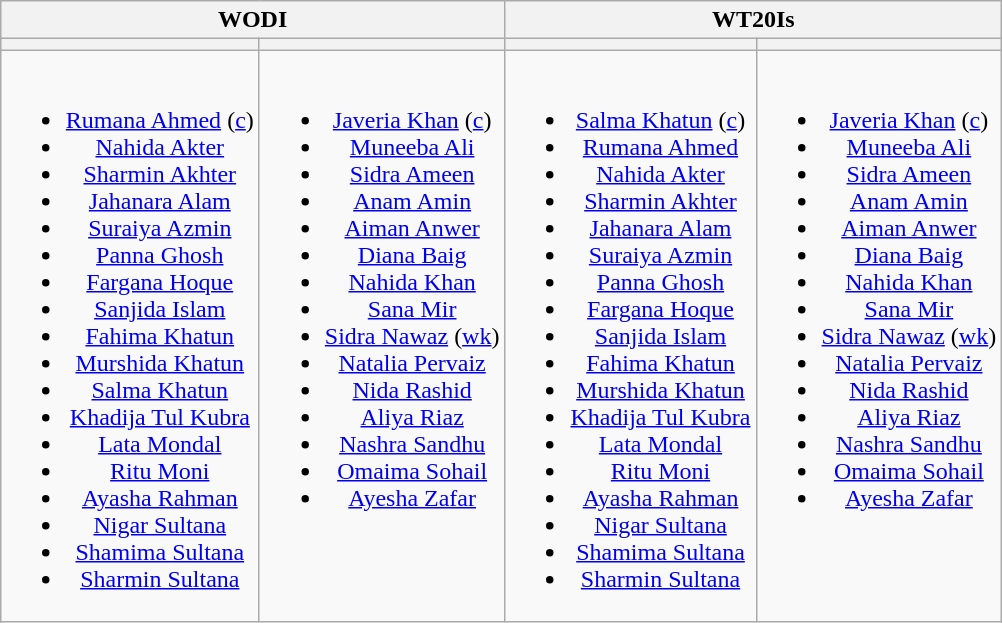<table class="wikitable" style="text-align:center; margin:auto">
<tr>
<th colspan=2>WODI</th>
<th colspan=2>WT20Is</th>
</tr>
<tr>
<th></th>
<th></th>
<th></th>
<th></th>
</tr>
<tr style="vertical-align:top">
<td><br><ul><li><a href='#'>Rumana Ahmed</a> (<a href='#'>c</a>)</li><li><a href='#'>Nahida Akter</a></li><li><a href='#'>Sharmin Akhter</a></li><li><a href='#'>Jahanara Alam</a></li><li><a href='#'>Suraiya Azmin</a></li><li><a href='#'>Panna Ghosh</a></li><li><a href='#'>Fargana Hoque</a></li><li><a href='#'>Sanjida Islam</a></li><li><a href='#'>Fahima Khatun</a></li><li><a href='#'>Murshida Khatun</a></li><li><a href='#'>Salma Khatun</a></li><li><a href='#'>Khadija Tul Kubra</a></li><li><a href='#'>Lata Mondal</a></li><li><a href='#'>Ritu Moni</a></li><li><a href='#'>Ayasha Rahman</a></li><li><a href='#'>Nigar Sultana</a></li><li><a href='#'>Shamima Sultana</a></li><li><a href='#'>Sharmin Sultana</a></li></ul></td>
<td><br><ul><li><a href='#'>Javeria Khan</a> (<a href='#'>c</a>)</li><li><a href='#'>Muneeba Ali</a></li><li><a href='#'>Sidra Ameen</a></li><li><a href='#'>Anam Amin</a></li><li><a href='#'>Aiman Anwer</a></li><li><a href='#'>Diana Baig</a></li><li><a href='#'>Nahida Khan</a></li><li><a href='#'>Sana Mir</a></li><li><a href='#'>Sidra Nawaz</a> (<a href='#'>wk</a>)</li><li><a href='#'>Natalia Pervaiz</a></li><li><a href='#'>Nida Rashid</a></li><li><a href='#'>Aliya Riaz</a></li><li><a href='#'>Nashra Sandhu</a></li><li><a href='#'>Omaima Sohail</a></li><li><a href='#'>Ayesha Zafar</a></li></ul></td>
<td><br><ul><li><a href='#'>Salma Khatun</a> (<a href='#'>c</a>)</li><li><a href='#'>Rumana Ahmed</a></li><li><a href='#'>Nahida Akter</a></li><li><a href='#'>Sharmin Akhter</a></li><li><a href='#'>Jahanara Alam</a></li><li><a href='#'>Suraiya Azmin</a></li><li><a href='#'>Panna Ghosh</a></li><li><a href='#'>Fargana Hoque</a></li><li><a href='#'>Sanjida Islam</a></li><li><a href='#'>Fahima Khatun</a></li><li><a href='#'>Murshida Khatun</a></li><li><a href='#'>Khadija Tul Kubra</a></li><li><a href='#'>Lata Mondal</a></li><li><a href='#'>Ritu Moni</a></li><li><a href='#'>Ayasha Rahman</a></li><li><a href='#'>Nigar Sultana</a></li><li><a href='#'>Shamima Sultana</a></li><li><a href='#'>Sharmin Sultana</a></li></ul></td>
<td><br><ul><li><a href='#'>Javeria Khan</a> (<a href='#'>c</a>)</li><li><a href='#'>Muneeba Ali</a></li><li><a href='#'>Sidra Ameen</a></li><li><a href='#'>Anam Amin</a></li><li><a href='#'>Aiman Anwer</a></li><li><a href='#'>Diana Baig</a></li><li><a href='#'>Nahida Khan</a></li><li><a href='#'>Sana Mir</a></li><li><a href='#'>Sidra Nawaz</a> (<a href='#'>wk</a>)</li><li><a href='#'>Natalia Pervaiz</a></li><li><a href='#'>Nida Rashid</a></li><li><a href='#'>Aliya Riaz</a></li><li><a href='#'>Nashra Sandhu</a></li><li><a href='#'>Omaima Sohail</a></li><li><a href='#'>Ayesha Zafar</a></li></ul></td>
</tr>
</table>
